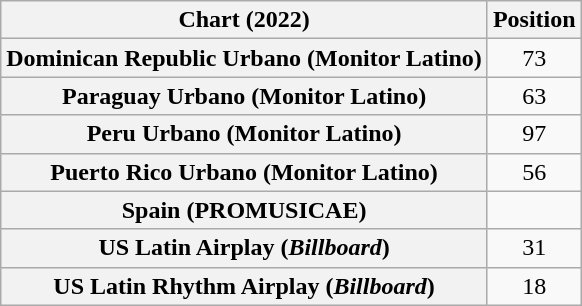<table class="wikitable sortable plainrowheaders" style="text-align:center">
<tr>
<th scope="col">Chart (2022)</th>
<th scope="col">Position</th>
</tr>
<tr>
<th scope="row">Dominican Republic Urbano (Monitor Latino)</th>
<td>73</td>
</tr>
<tr>
<th scope="row">Paraguay Urbano (Monitor Latino)</th>
<td>63</td>
</tr>
<tr>
<th scope="row">Peru Urbano (Monitor Latino)</th>
<td>97</td>
</tr>
<tr>
<th scope="row">Puerto Rico Urbano (Monitor Latino)</th>
<td>56</td>
</tr>
<tr>
<th scope="row">Spain (PROMUSICAE)</th>
<td></td>
</tr>
<tr>
<th scope="row">US Latin Airplay (<em>Billboard</em>)</th>
<td>31</td>
</tr>
<tr>
<th scope="row">US Latin Rhythm Airplay (<em>Billboard</em>)</th>
<td>18</td>
</tr>
</table>
